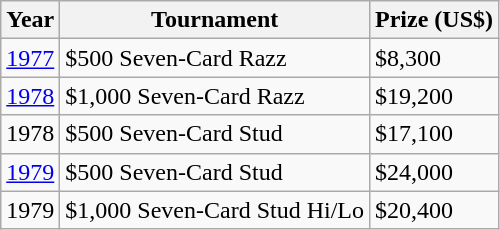<table class="wikitable">
<tr>
<th>Year</th>
<th>Tournament</th>
<th>Prize (US$)</th>
</tr>
<tr>
<td><a href='#'>1977</a></td>
<td>$500 Seven-Card Razz</td>
<td>$8,300</td>
</tr>
<tr>
<td><a href='#'>1978</a></td>
<td>$1,000 Seven-Card Razz</td>
<td>$19,200</td>
</tr>
<tr>
<td>1978</td>
<td>$500 Seven-Card Stud</td>
<td>$17,100</td>
</tr>
<tr>
<td><a href='#'>1979</a></td>
<td>$500 Seven-Card Stud</td>
<td>$24,000</td>
</tr>
<tr>
<td>1979</td>
<td>$1,000 Seven-Card Stud Hi/Lo</td>
<td>$20,400</td>
</tr>
</table>
